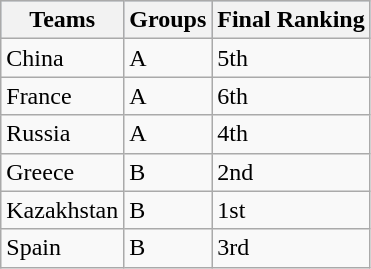<table class="wikitable sortable">
<tr style="background:#b0c4de; text-align:center;">
<th>Teams</th>
<th>Groups</th>
<th>Final Ranking</th>
</tr>
<tr>
<td>China</td>
<td>A</td>
<td>5th</td>
</tr>
<tr>
<td>France</td>
<td>A</td>
<td>6th</td>
</tr>
<tr>
<td>Russia</td>
<td>A</td>
<td>4th</td>
</tr>
<tr>
<td>Greece</td>
<td>B</td>
<td>2nd</td>
</tr>
<tr>
<td>Kazakhstan</td>
<td>B</td>
<td>1st</td>
</tr>
<tr>
<td>Spain</td>
<td>B</td>
<td>3rd</td>
</tr>
</table>
